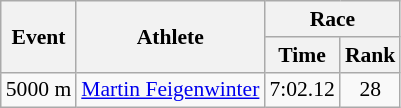<table class="wikitable" border="1" style="font-size:90%">
<tr>
<th rowspan=2>Event</th>
<th rowspan=2>Athlete</th>
<th colspan=2>Race</th>
</tr>
<tr>
<th>Time</th>
<th>Rank</th>
</tr>
<tr>
<td>5000 m</td>
<td><a href='#'>Martin Feigenwinter</a></td>
<td align=center>7:02.12</td>
<td align=center>28</td>
</tr>
</table>
